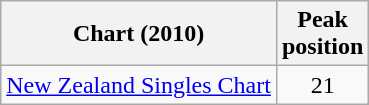<table class="wikitable sortable">
<tr>
<th>Chart (2010)</th>
<th>Peak<br>position</th>
</tr>
<tr>
<td><a href='#'>New Zealand Singles Chart</a></td>
<td style="text-align:center;">21</td>
</tr>
</table>
